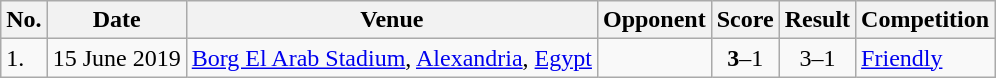<table class="wikitable" style="font-size:100%;">
<tr>
<th>No.</th>
<th>Date</th>
<th>Venue</th>
<th>Opponent</th>
<th>Score</th>
<th>Result</th>
<th>Competition</th>
</tr>
<tr>
<td>1.</td>
<td>15 June 2019</td>
<td><a href='#'>Borg El Arab Stadium</a>, <a href='#'>Alexandria</a>, <a href='#'>Egypt</a></td>
<td></td>
<td align=center><strong>3</strong>–1</td>
<td align=center>3–1</td>
<td><a href='#'>Friendly</a></td>
</tr>
</table>
